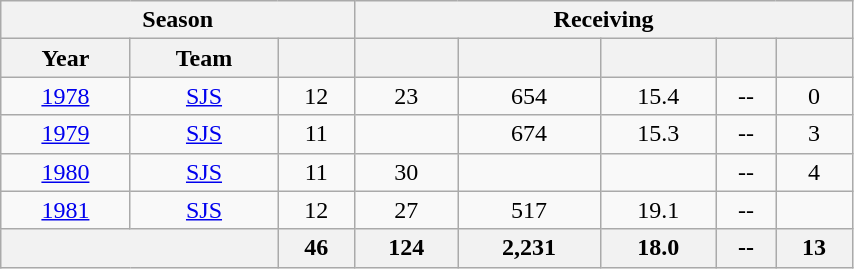<table class= "wikitable sortable" float="left" border="1" style="text-align:center; width:45%;">
<tr>
<th colspan=3>Season</th>
<th colspan=5>Receiving</th>
</tr>
<tr>
<th>Year</th>
<th>Team</th>
<th></th>
<th></th>
<th></th>
<th></th>
<th></th>
<th></th>
</tr>
<tr>
<td><a href='#'>1978</a></td>
<td><a href='#'>SJS</a></td>
<td>12</td>
<td>23</td>
<td>654</td>
<td>15.4</td>
<td>--</td>
<td>0</td>
</tr>
<tr>
<td><a href='#'>1979</a></td>
<td><a href='#'>SJS</a></td>
<td>11</td>
<td></td>
<td>674</td>
<td>15.3</td>
<td>--</td>
<td>3</td>
</tr>
<tr>
<td><a href='#'>1980</a></td>
<td><a href='#'>SJS</a></td>
<td>11</td>
<td>30</td>
<td></td>
<td></td>
<td>--</td>
<td>4</td>
</tr>
<tr>
<td><a href='#'>1981</a></td>
<td><a href='#'>SJS</a></td>
<td>12</td>
<td>27</td>
<td>517</td>
<td>19.1</td>
<td>--</td>
<td></td>
</tr>
<tr class="sortbottom">
<th colspan="2"></th>
<th>46</th>
<th>124</th>
<th>2,231</th>
<th>18.0</th>
<th>--</th>
<th>13</th>
</tr>
</table>
